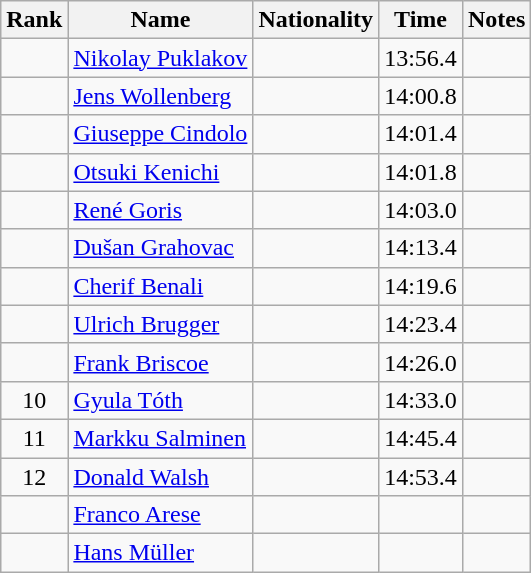<table class="wikitable sortable" style="text-align:center">
<tr>
<th>Rank</th>
<th>Name</th>
<th>Nationality</th>
<th>Time</th>
<th>Notes</th>
</tr>
<tr>
<td></td>
<td align=left><a href='#'>Nikolay Puklakov</a></td>
<td align=left></td>
<td>13:56.4</td>
<td></td>
</tr>
<tr>
<td></td>
<td align=left><a href='#'>Jens Wollenberg</a></td>
<td align=left></td>
<td>14:00.8</td>
<td></td>
</tr>
<tr>
<td></td>
<td align=left><a href='#'>Giuseppe Cindolo</a></td>
<td align=left></td>
<td>14:01.4</td>
<td></td>
</tr>
<tr>
<td></td>
<td align=left><a href='#'>Otsuki Kenichi</a></td>
<td align=left></td>
<td>14:01.8</td>
<td></td>
</tr>
<tr>
<td></td>
<td align=left><a href='#'>René Goris</a></td>
<td align=left></td>
<td>14:03.0</td>
<td></td>
</tr>
<tr>
<td></td>
<td align=left><a href='#'>Dušan Grahovac</a></td>
<td align=left></td>
<td>14:13.4</td>
<td></td>
</tr>
<tr>
<td></td>
<td align=left><a href='#'>Cherif Benali</a></td>
<td align=left></td>
<td>14:19.6</td>
<td></td>
</tr>
<tr>
<td></td>
<td align=left><a href='#'>Ulrich Brugger</a></td>
<td align=left></td>
<td>14:23.4</td>
<td></td>
</tr>
<tr>
<td></td>
<td align=left><a href='#'>Frank Briscoe</a></td>
<td align=left></td>
<td>14:26.0</td>
<td></td>
</tr>
<tr>
<td>10</td>
<td align=left><a href='#'>Gyula Tóth</a></td>
<td align=left></td>
<td>14:33.0</td>
<td></td>
</tr>
<tr>
<td>11</td>
<td align=left><a href='#'>Markku Salminen</a></td>
<td align=left></td>
<td>14:45.4</td>
<td></td>
</tr>
<tr>
<td>12</td>
<td align=left><a href='#'>Donald Walsh</a></td>
<td align=left></td>
<td>14:53.4</td>
<td></td>
</tr>
<tr>
<td></td>
<td align=left><a href='#'>Franco Arese</a></td>
<td align=left></td>
<td></td>
<td></td>
</tr>
<tr>
<td></td>
<td align=left><a href='#'>Hans Müller</a></td>
<td align=left></td>
<td></td>
<td></td>
</tr>
</table>
